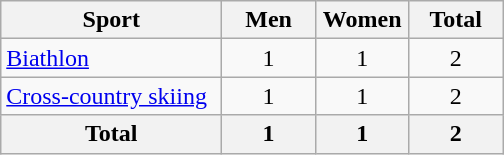<table class="wikitable sortable" style=text-align:center>
<tr>
<th width=140>Sport</th>
<th width=55>Men</th>
<th width=55>Women</th>
<th width=55>Total</th>
</tr>
<tr>
<td align=left><a href='#'>Biathlon</a></td>
<td>1</td>
<td>1</td>
<td>2</td>
</tr>
<tr>
<td align=left><a href='#'>Cross-country skiing</a></td>
<td>1</td>
<td>1</td>
<td>2</td>
</tr>
<tr>
<th>Total</th>
<th>1</th>
<th>1</th>
<th>2</th>
</tr>
</table>
